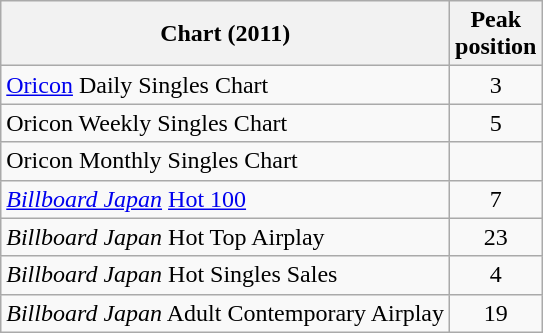<table class="wikitable sortable" border="1">
<tr>
<th>Chart (2011)</th>
<th>Peak<br>position</th>
</tr>
<tr>
<td><a href='#'>Oricon</a> Daily Singles Chart</td>
<td style="text-align:center;">3</td>
</tr>
<tr>
<td>Oricon Weekly Singles Chart</td>
<td style="text-align:center;">5</td>
</tr>
<tr>
<td>Oricon Monthly Singles Chart</td>
<td style="text-align:center;"></td>
</tr>
<tr>
<td><em><a href='#'>Billboard Japan</a></em> <a href='#'>Hot 100</a></td>
<td style="text-align:center;">7</td>
</tr>
<tr>
<td><em>Billboard Japan</em> Hot Top Airplay</td>
<td style="text-align:center;">23</td>
</tr>
<tr>
<td><em>Billboard Japan</em> Hot Singles Sales</td>
<td style="text-align:center;">4</td>
</tr>
<tr>
<td><em>Billboard Japan</em> Adult Contemporary Airplay</td>
<td style="text-align:center;">19</td>
</tr>
</table>
